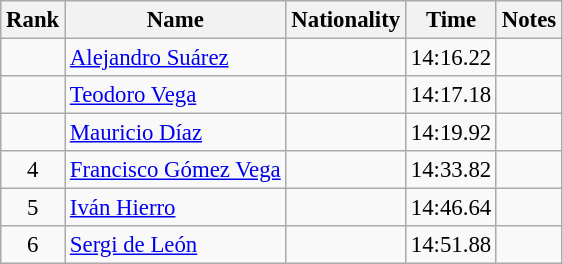<table class="wikitable sortable" style="text-align:center;font-size:95%">
<tr>
<th>Rank</th>
<th>Name</th>
<th>Nationality</th>
<th>Time</th>
<th>Notes</th>
</tr>
<tr>
<td></td>
<td align=left><a href='#'>Alejandro Suárez</a></td>
<td align=left></td>
<td>14:16.22</td>
<td></td>
</tr>
<tr>
<td></td>
<td align=left><a href='#'>Teodoro Vega</a></td>
<td align=left></td>
<td>14:17.18</td>
<td></td>
</tr>
<tr>
<td></td>
<td align=left><a href='#'>Mauricio Díaz</a></td>
<td align=left></td>
<td>14:19.92</td>
<td></td>
</tr>
<tr>
<td>4</td>
<td align=left><a href='#'>Francisco Gómez Vega</a></td>
<td align=left></td>
<td>14:33.82</td>
<td></td>
</tr>
<tr>
<td>5</td>
<td align=left><a href='#'>Iván Hierro</a></td>
<td align=left></td>
<td>14:46.64</td>
<td></td>
</tr>
<tr>
<td>6</td>
<td align=left><a href='#'>Sergi de León</a></td>
<td align=left></td>
<td>14:51.88</td>
<td></td>
</tr>
</table>
